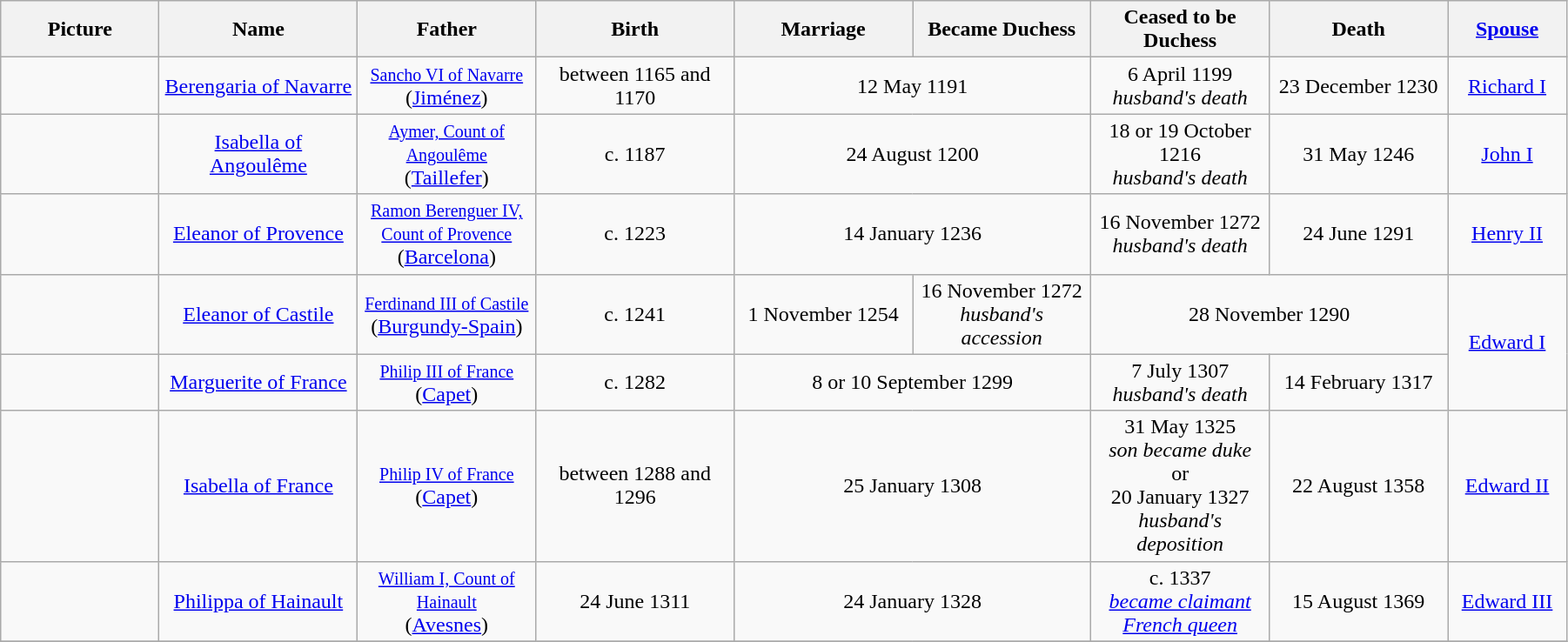<table width=95% class="wikitable">
<tr>
<th width = "8%">Picture</th>
<th width = "10%">Name</th>
<th width = "9%">Father</th>
<th width = "10%">Birth</th>
<th width = "9%">Marriage</th>
<th width = "9%">Became Duchess</th>
<th width = "9%">Ceased to be Duchess</th>
<th width = "9%">Death</th>
<th width = "6%"><a href='#'>Spouse</a></th>
</tr>
<tr>
<td align="center"></td>
<td align="center"><a href='#'>Berengaria of Navarre</a></td>
<td align=center><small><a href='#'>Sancho VI of Navarre</a></small> <br>(<a href='#'>Jiménez</a>)</td>
<td align="center">between 1165 and 1170</td>
<td align="center" colspan="2">12 May 1191</td>
<td align="center">6 April 1199<br><em>husband's death</em></td>
<td align="center">23 December 1230</td>
<td align="center"><a href='#'>Richard I</a></td>
</tr>
<tr>
<td align="center"></td>
<td align="center"><a href='#'>Isabella of Angoulême</a></td>
<td align=center><small><a href='#'>Aymer, Count of Angoulême</a></small> <br>(<a href='#'>Taillefer</a>)</td>
<td align="center">c. 1187</td>
<td align="center" colspan="2">24 August 1200</td>
<td align="center">18 or 19 October 1216<br><em>husband's death</em></td>
<td align="center">31 May 1246</td>
<td align="center"><a href='#'>John I</a></td>
</tr>
<tr>
<td align="center"></td>
<td align="center"><a href='#'>Eleanor of Provence</a></td>
<td align=center><small><a href='#'>Ramon Berenguer IV, Count of Provence</a></small> <br>(<a href='#'>Barcelona</a>)</td>
<td align="center">c. 1223</td>
<td align="center" colspan="2">14 January 1236</td>
<td align="center">16 November 1272<br><em>husband's death</em></td>
<td align="center">24 June 1291</td>
<td align="center"><a href='#'>Henry II</a></td>
</tr>
<tr>
<td align="center"></td>
<td align="center"><a href='#'>Eleanor of Castile</a></td>
<td align=center><small><a href='#'>Ferdinand III of Castile</a></small> <br>(<a href='#'>Burgundy-Spain</a>)</td>
<td align="center">c. 1241</td>
<td align="center">1 November 1254</td>
<td align="center">16 November 1272<br><em>husband's accession</em></td>
<td align="center" colspan="2">28 November 1290</td>
<td align="center" rowspan="2"><a href='#'>Edward I</a></td>
</tr>
<tr>
<td align="center"></td>
<td align="center"><a href='#'>Marguerite of France</a></td>
<td align="center"><small><a href='#'>Philip III of France</a></small> <br>(<a href='#'>Capet</a>)</td>
<td align="center">c. 1282</td>
<td align="center" colspan="2">8 or 10 September 1299</td>
<td align="center">7 July 1307<br><em>husband's death</em></td>
<td align="center">14 February 1317</td>
</tr>
<tr>
<td align="center"></td>
<td align="center"><a href='#'>Isabella of France</a></td>
<td align=center><small><a href='#'>Philip IV of France</a></small> <br>(<a href='#'>Capet</a>)</td>
<td align="center">between 1288 and 1296</td>
<td align="center" colspan="2">25 January 1308</td>
<td align="center">31 May 1325<br><em>son became duke</em><br>or <br>20 January 1327<br><em>husband's deposition</em></td>
<td align="center">22 August 1358</td>
<td align="center"><a href='#'>Edward II</a></td>
</tr>
<tr>
<td align="center"></td>
<td align="center"><a href='#'>Philippa of Hainault</a></td>
<td align=center><small><a href='#'>William I, Count of Hainault</a></small> <br>(<a href='#'>Avesnes</a>)</td>
<td align="center">24 June 1311</td>
<td align="center" colspan="2">24 January 1328</td>
<td align="center">c. 1337<br><em><a href='#'>became claimant French queen</a></em></td>
<td align="center">15 August 1369</td>
<td align="center"><a href='#'>Edward III</a></td>
</tr>
<tr>
</tr>
</table>
